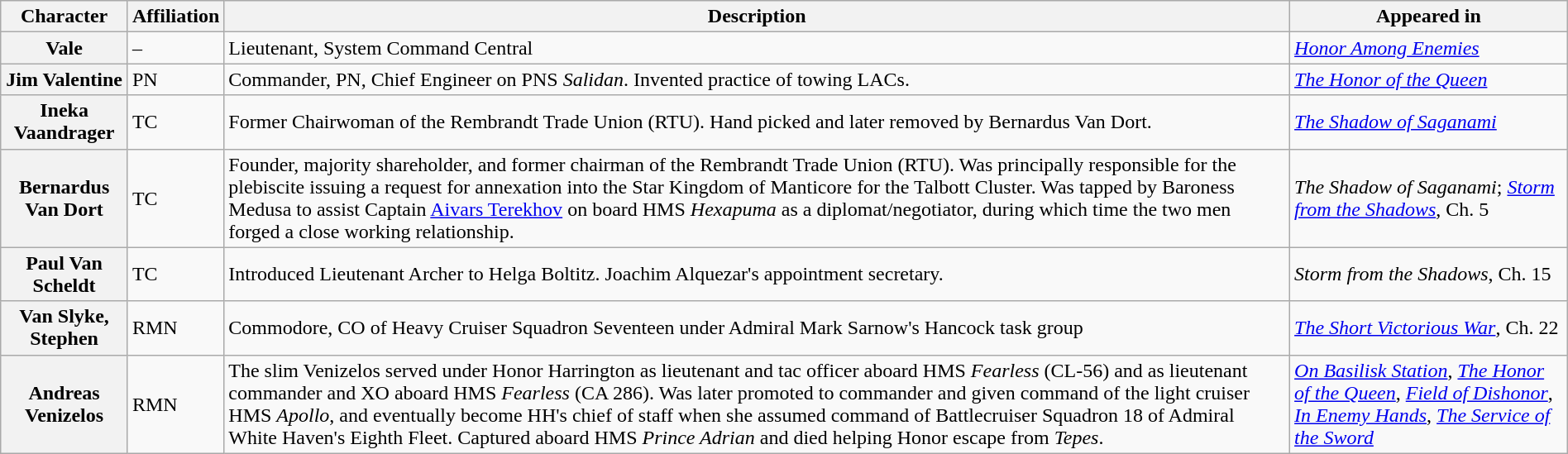<table class="wikitable" style="width: 100%">
<tr>
<th>Character</th>
<th>Affiliation</th>
<th>Description</th>
<th>Appeared in</th>
</tr>
<tr>
<th>Vale</th>
<td>–</td>
<td>Lieutenant, System Command Central</td>
<td><em><a href='#'>Honor Among Enemies</a></em></td>
</tr>
<tr>
<th>Jim Valentine</th>
<td>PN</td>
<td>Commander, PN, Chief Engineer on PNS <em>Salidan</em>. Invented practice of towing LACs.</td>
<td><em><a href='#'>The Honor of the Queen</a></em></td>
</tr>
<tr>
<th>Ineka Vaandrager</th>
<td>TC</td>
<td>Former Chairwoman of the Rembrandt Trade Union (RTU). Hand picked and later removed by Bernardus Van Dort.</td>
<td><em><a href='#'>The Shadow of Saganami</a></em></td>
</tr>
<tr>
<th>Bernardus Van Dort</th>
<td>TC</td>
<td>Founder, majority shareholder, and former chairman of the Rembrandt Trade Union (RTU). Was principally responsible for the plebiscite issuing a request for annexation into the Star Kingdom of Manticore for the Talbott Cluster. Was tapped by Baroness Medusa to assist Captain <a href='#'>Aivars Terekhov</a> on board HMS <em>Hexapuma</em> as a diplomat/negotiator, during which time the two men forged a close working relationship.<br></td>
<td><em>The Shadow of Saganami</em>; <em><a href='#'>Storm from the Shadows</a></em>, Ch. 5</td>
</tr>
<tr>
<th>Paul Van Scheldt</th>
<td>TC</td>
<td>Introduced Lieutenant Archer to Helga Boltitz. Joachim Alquezar's appointment secretary.<br></td>
<td><em>Storm from the Shadows</em>, Ch. 15</td>
</tr>
<tr>
<th>Van Slyke, Stephen</th>
<td>RMN</td>
<td>Commodore, CO of Heavy Cruiser Squadron Seventeen under Admiral Mark Sarnow's Hancock task group</td>
<td><em><a href='#'>The Short Victorious War</a></em>, Ch. 22</td>
</tr>
<tr>
<th>Andreas Venizelos</th>
<td>RMN</td>
<td>The slim Venizelos served under Honor Harrington as lieutenant and tac officer aboard HMS <em>Fearless</em> (CL-56) and as lieutenant commander and XO aboard HMS <em>Fearless</em> (CA 286). Was later promoted to commander and given command of the light cruiser HMS <em>Apollo</em>, and eventually become HH's chief of staff when she assumed command of Battlecruiser Squadron 18 of Admiral White Haven's Eighth Fleet. Captured aboard HMS <em>Prince Adrian</em> and died helping Honor escape from <em>Tepes</em>.</td>
<td><em><a href='#'>On Basilisk Station</a></em>, <em><a href='#'>The Honor of the Queen</a></em>, <em><a href='#'>Field of Dishonor</a></em>, <em><a href='#'>In Enemy Hands</a></em>, <em><a href='#'>The Service of the Sword</a></em></td>
</tr>
</table>
